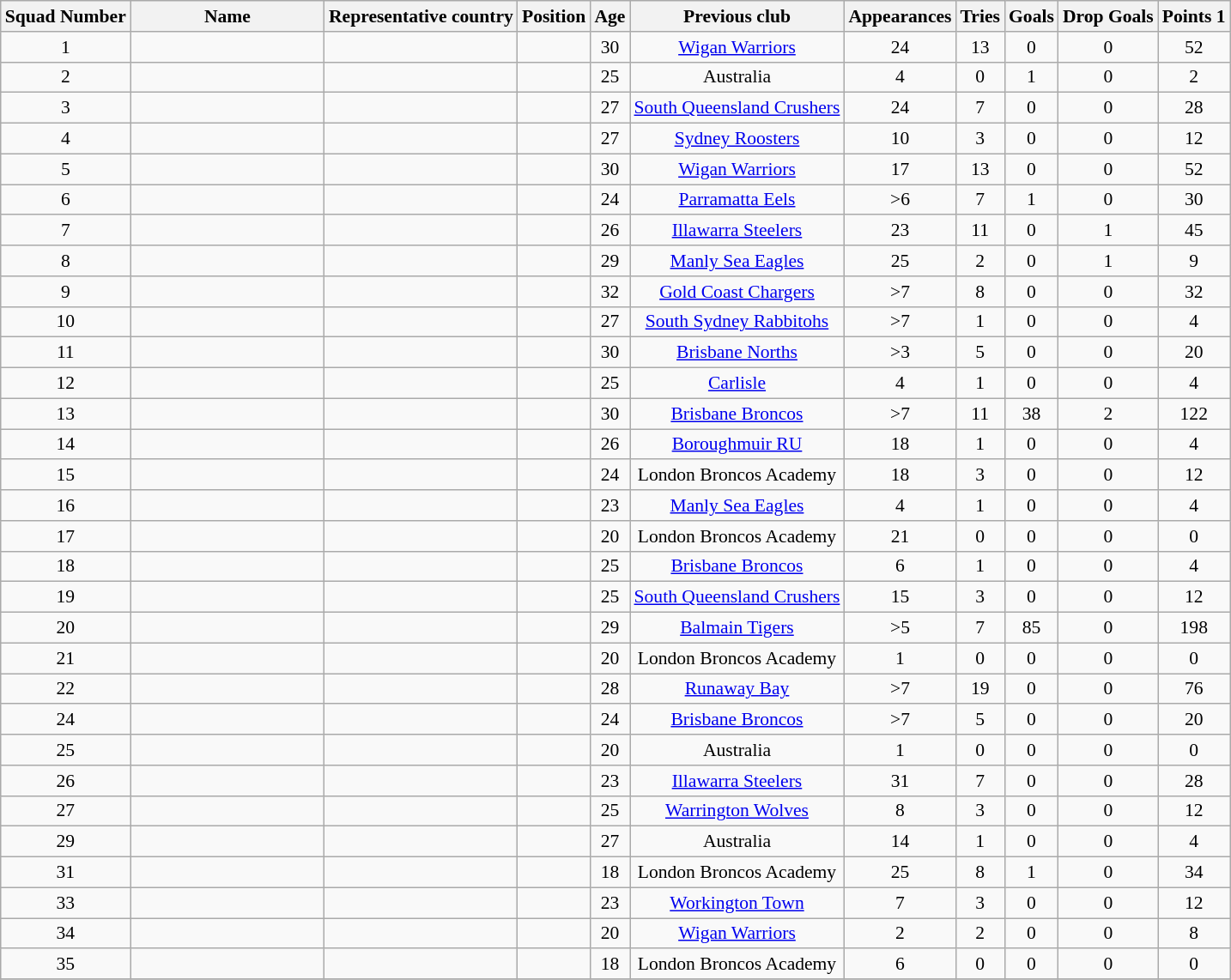<table class="wikitable sortable" style="text-align: center; font-size:90%">
<tr>
<th>Squad Number</th>
<th style="width:10em">Name</th>
<th>Representative country</th>
<th>Position</th>
<th>Age</th>
<th>Previous club</th>
<th>Appearances</th>
<th>Tries</th>
<th>Goals</th>
<th>Drop Goals</th>
<th>Points 1</th>
</tr>
<tr>
<td>1</td>
<td></td>
<td></td>
<td></td>
<td>30</td>
<td> <a href='#'>Wigan Warriors</a></td>
<td>24</td>
<td>13</td>
<td>0</td>
<td>0</td>
<td>52</td>
</tr>
<tr>
<td>2</td>
<td></td>
<td></td>
<td></td>
<td>25</td>
<td> Australia</td>
<td>4</td>
<td>0</td>
<td>1</td>
<td>0</td>
<td>2</td>
</tr>
<tr>
<td>3</td>
<td></td>
<td></td>
<td></td>
<td>27</td>
<td> <a href='#'>South Queensland Crushers</a></td>
<td>24</td>
<td>7</td>
<td>0</td>
<td>0</td>
<td>28</td>
</tr>
<tr>
<td>4</td>
<td></td>
<td></td>
<td></td>
<td>27</td>
<td> <a href='#'>Sydney Roosters</a></td>
<td>10</td>
<td>3</td>
<td>0</td>
<td>0</td>
<td>12</td>
</tr>
<tr>
<td>5</td>
<td></td>
<td></td>
<td></td>
<td>30</td>
<td> <a href='#'>Wigan Warriors</a></td>
<td>17</td>
<td>13</td>
<td>0</td>
<td>0</td>
<td>52</td>
</tr>
<tr>
<td>6</td>
<td></td>
<td></td>
<td></td>
<td>24</td>
<td> <a href='#'>Parramatta Eels</a></td>
<td>>6</td>
<td>7</td>
<td>1</td>
<td>0</td>
<td>30</td>
</tr>
<tr>
<td>7</td>
<td></td>
<td></td>
<td></td>
<td>26</td>
<td> <a href='#'>Illawarra Steelers</a></td>
<td>23</td>
<td>11</td>
<td>0</td>
<td>1</td>
<td>45</td>
</tr>
<tr>
<td>8</td>
<td></td>
<td></td>
<td></td>
<td>29</td>
<td> <a href='#'>Manly Sea Eagles</a></td>
<td>25</td>
<td>2</td>
<td>0</td>
<td>1</td>
<td>9</td>
</tr>
<tr>
<td>9</td>
<td></td>
<td></td>
<td></td>
<td>32</td>
<td> <a href='#'>Gold Coast Chargers</a></td>
<td>>7</td>
<td>8</td>
<td>0</td>
<td>0</td>
<td>32</td>
</tr>
<tr>
<td>10</td>
<td></td>
<td></td>
<td></td>
<td>27</td>
<td> <a href='#'>South Sydney Rabbitohs</a></td>
<td>>7</td>
<td>1</td>
<td>0</td>
<td>0</td>
<td>4</td>
</tr>
<tr>
<td>11</td>
<td></td>
<td></td>
<td></td>
<td>30</td>
<td> <a href='#'>Brisbane Norths</a></td>
<td>>3</td>
<td>5</td>
<td>0</td>
<td>0</td>
<td>20</td>
</tr>
<tr>
<td>12</td>
<td></td>
<td></td>
<td></td>
<td>25</td>
<td> <a href='#'>Carlisle</a></td>
<td>4</td>
<td>1</td>
<td>0</td>
<td>0</td>
<td>4</td>
</tr>
<tr>
<td>13</td>
<td></td>
<td></td>
<td></td>
<td>30</td>
<td> <a href='#'>Brisbane Broncos</a></td>
<td>>7</td>
<td>11</td>
<td>38</td>
<td>2</td>
<td>122</td>
</tr>
<tr>
<td>14</td>
<td></td>
<td></td>
<td></td>
<td>26</td>
<td><a href='#'>Boroughmuir RU</a></td>
<td>18</td>
<td>1</td>
<td>0</td>
<td>0</td>
<td>4</td>
</tr>
<tr>
<td>15</td>
<td></td>
<td></td>
<td></td>
<td>24</td>
<td> London Broncos Academy</td>
<td>18</td>
<td>3</td>
<td>0</td>
<td>0</td>
<td>12</td>
</tr>
<tr>
<td>16</td>
<td></td>
<td></td>
<td></td>
<td>23</td>
<td> <a href='#'>Manly Sea Eagles</a></td>
<td>4</td>
<td>1</td>
<td>0</td>
<td>0</td>
<td>4</td>
</tr>
<tr>
<td>17</td>
<td></td>
<td></td>
<td></td>
<td>20</td>
<td> London Broncos Academy</td>
<td>21</td>
<td>0</td>
<td>0</td>
<td>0</td>
<td>0</td>
</tr>
<tr>
<td>18</td>
<td></td>
<td></td>
<td></td>
<td>25</td>
<td> <a href='#'>Brisbane Broncos</a></td>
<td>6</td>
<td>1</td>
<td>0</td>
<td>0</td>
<td>4</td>
</tr>
<tr>
<td>19</td>
<td></td>
<td></td>
<td></td>
<td>25</td>
<td> <a href='#'>South Queensland Crushers</a></td>
<td>15</td>
<td>3</td>
<td>0</td>
<td>0</td>
<td>12</td>
</tr>
<tr>
<td>20</td>
<td></td>
<td></td>
<td></td>
<td>29</td>
<td> <a href='#'>Balmain Tigers</a></td>
<td>>5</td>
<td>7</td>
<td>85</td>
<td>0</td>
<td>198</td>
</tr>
<tr>
<td>21</td>
<td></td>
<td></td>
<td></td>
<td>20</td>
<td> London Broncos Academy</td>
<td>1</td>
<td>0</td>
<td>0</td>
<td>0</td>
<td>0</td>
</tr>
<tr>
<td>22</td>
<td></td>
<td></td>
<td></td>
<td>28</td>
<td> <a href='#'>Runaway Bay</a></td>
<td>>7</td>
<td>19</td>
<td>0</td>
<td>0</td>
<td>76</td>
</tr>
<tr>
<td>24</td>
<td></td>
<td></td>
<td></td>
<td>24</td>
<td> <a href='#'>Brisbane Broncos</a></td>
<td>>7</td>
<td>5</td>
<td>0</td>
<td>0</td>
<td>20</td>
</tr>
<tr>
<td>25</td>
<td></td>
<td></td>
<td></td>
<td>20</td>
<td> Australia</td>
<td>1</td>
<td>0</td>
<td>0</td>
<td>0</td>
<td>0</td>
</tr>
<tr>
<td>26</td>
<td></td>
<td></td>
<td></td>
<td>23</td>
<td> <a href='#'>Illawarra Steelers</a></td>
<td>31</td>
<td>7</td>
<td>0</td>
<td>0</td>
<td>28</td>
</tr>
<tr>
<td>27</td>
<td></td>
<td></td>
<td></td>
<td>25</td>
<td> <a href='#'>Warrington Wolves</a></td>
<td>8</td>
<td>3</td>
<td>0</td>
<td>0</td>
<td>12</td>
</tr>
<tr>
<td>29</td>
<td></td>
<td></td>
<td></td>
<td>27</td>
<td> Australia</td>
<td>14</td>
<td>1</td>
<td>0</td>
<td>0</td>
<td>4</td>
</tr>
<tr>
<td>31</td>
<td></td>
<td></td>
<td></td>
<td>18</td>
<td> London Broncos Academy</td>
<td>25</td>
<td>8</td>
<td>1</td>
<td>0</td>
<td>34</td>
</tr>
<tr>
<td>33</td>
<td></td>
<td></td>
<td></td>
<td>23</td>
<td> <a href='#'>Workington Town</a></td>
<td>7</td>
<td>3</td>
<td>0</td>
<td>0</td>
<td>12</td>
</tr>
<tr>
<td>34</td>
<td></td>
<td></td>
<td></td>
<td>20</td>
<td> <a href='#'>Wigan Warriors</a></td>
<td>2</td>
<td>2</td>
<td>0</td>
<td>0</td>
<td>8</td>
</tr>
<tr>
<td>35</td>
<td></td>
<td></td>
<td></td>
<td>18</td>
<td> London Broncos Academy</td>
<td>6</td>
<td>0</td>
<td>0</td>
<td>0</td>
<td>0</td>
</tr>
<tr>
</tr>
</table>
